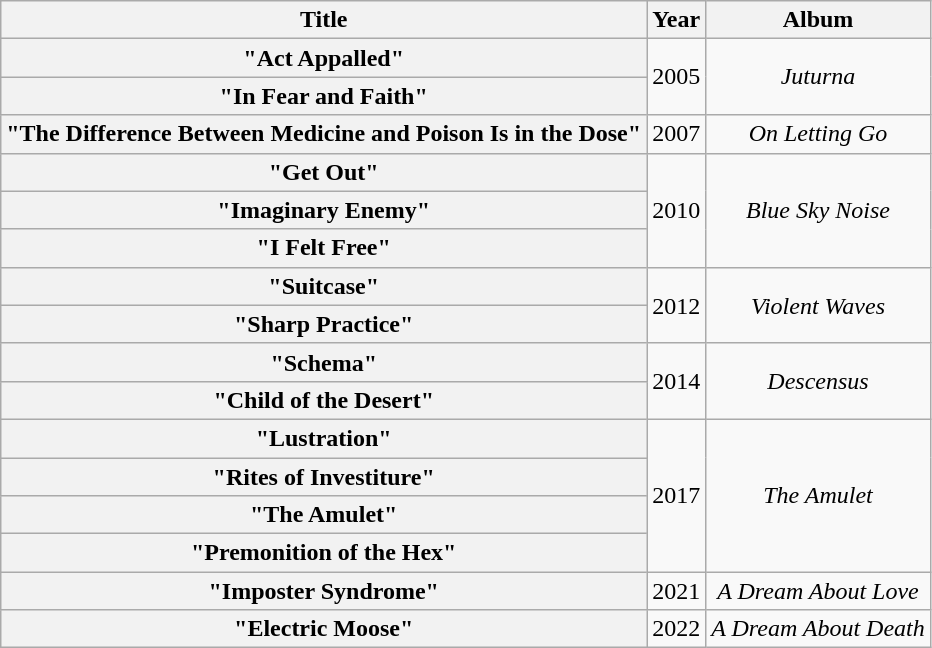<table class="wikitable plainrowheaders" style="text-align:center;">
<tr>
<th scope="col" rowspan="1">Title</th>
<th scope="col" rowspan="1">Year</th>
<th scope="col" rowspan="1">Album</th>
</tr>
<tr>
<th scope="row">"Act Appalled"</th>
<td rowspan="2">2005</td>
<td rowspan="2"><em>Juturna</em></td>
</tr>
<tr>
<th scope="row">"In Fear and Faith"</th>
</tr>
<tr>
<th scope="row">"The Difference Between Medicine and Poison Is in the Dose"</th>
<td>2007</td>
<td><em>On Letting Go</em></td>
</tr>
<tr>
<th scope="row">"Get Out"</th>
<td rowspan="3">2010</td>
<td rowspan="3"><em>Blue Sky Noise</em></td>
</tr>
<tr>
<th scope="row">"Imaginary Enemy"</th>
</tr>
<tr>
<th scope="row">"I Felt Free"</th>
</tr>
<tr>
<th scope="row">"Suitcase"</th>
<td rowspan="2">2012</td>
<td rowspan="2"><em>Violent Waves</em></td>
</tr>
<tr>
<th scope="row">"Sharp Practice"</th>
</tr>
<tr>
<th scope="row">"Schema"</th>
<td rowspan="2">2014</td>
<td rowspan="2"><em>Descensus</em></td>
</tr>
<tr>
<th scope="row">"Child of the Desert"</th>
</tr>
<tr>
<th scope="row">"Lustration"</th>
<td rowspan="4">2017</td>
<td rowspan="4"><em>The Amulet</em></td>
</tr>
<tr>
<th scope="row">"Rites of Investiture"</th>
</tr>
<tr>
<th scope="row">"The Amulet"</th>
</tr>
<tr>
<th scope="row">"Premonition of the Hex"</th>
</tr>
<tr>
<th scope="row">"Imposter Syndrome"</th>
<td>2021</td>
<td><em>A Dream About Love</em></td>
</tr>
<tr>
<th scope="row">"Electric Moose"</th>
<td>2022</td>
<td><em>A Dream About Death</em></td>
</tr>
</table>
